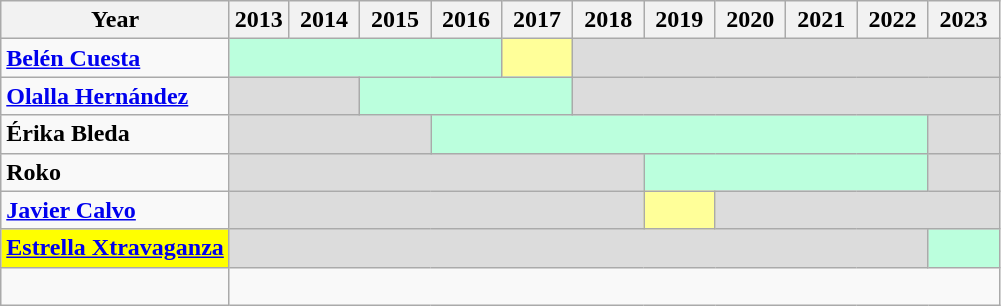<table class="wikitable">
<tr>
<th colspan="">Year</th>
<th>2013</th>
<th width="40" !>2014</th>
<th width="40" !>2015</th>
<th width="40" !>2016</th>
<th width="40" !>2017</th>
<th width="40">2018</th>
<th width="40">2019</th>
<th width="40">2020</th>
<th width="40">2021</th>
<th width="40">2022</th>
<th width="40">2023</th>
</tr>
<tr>
<td><strong><a href='#'>Belén Cuesta</a></strong></td>
<td colspan="4" bgcolor="#bfd"></td>
<td colspan="1" bgcolor="#FF9"></td>
<td colspan="6" bgcolor="#DCDCDC"></td>
</tr>
<tr>
<td><strong><a href='#'>Olalla Hernández</a></strong></td>
<td colspan="2" bgcolor="#DCDCDC"></td>
<td colspan="3" bgcolor="#bfd"></td>
<td colspan="6" bgcolor="#DCDCDC"></td>
</tr>
<tr>
<td><strong>Érika Bleda</strong></td>
<td colspan="3" bgcolor="#DCDCDC"></td>
<td colspan="7" bgcolor="#bfd"></td>
<td colspan="1" bgcolor="#DCDCDC"></td>
</tr>
<tr>
<td><strong>Roko</strong></td>
<td colspan="6" bgcolor="#DCDCDC"></td>
<td colspan="4" bgcolor="#bfd"></td>
<td colspan="1" bgcolor="#DCDCDC"></td>
</tr>
<tr>
<td><strong><a href='#'>Javier Calvo</a></strong></td>
<td colspan="6" bgcolor="#DCDCDC"></td>
<td colspan="1" bgcolor="#FF9"></td>
<td colspan="4" bgcolor="#DCDCDC"></td>
</tr>
<tr>
<td colspan="1" bgcolor="yellow"><strong><a href='#'>Estrella Xtravaganza</a></strong></td>
<td colspan="10" bgcolor="#DCDCDC"></td>
<td colspan="1" bgcolor="#bfd"></td>
</tr>
<tr>
<td><br></td>
</tr>
</table>
